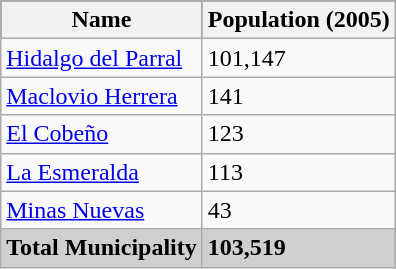<table class="wikitable">
<tr style="background:#000000; color:black;">
<th><strong>Name</strong></th>
<th><strong>Population (2005)</strong></th>
</tr>
<tr>
<td><a href='#'>Hidalgo del Parral</a></td>
<td>101,147</td>
</tr>
<tr>
<td><a href='#'>Maclovio Herrera</a></td>
<td>141</td>
</tr>
<tr>
<td><a href='#'>El Cobeño</a></td>
<td>123</td>
</tr>
<tr>
<td><a href='#'>La Esmeralda</a></td>
<td>113</td>
</tr>
<tr>
<td><a href='#'>Minas Nuevas</a></td>
<td>43</td>
</tr>
<tr style="background:#CFCFCF;">
<td><strong>Total Municipality</strong></td>
<td><strong>103,519</strong></td>
</tr>
</table>
